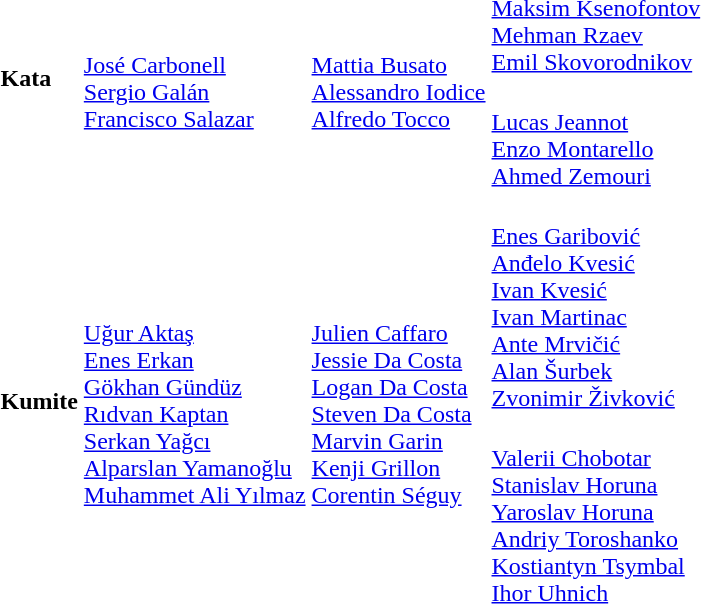<table>
<tr>
<td rowspan=2><strong>Kata</strong></td>
<td rowspan=2><br><a href='#'>José Carbonell</a><br><a href='#'>Sergio Galán</a><br><a href='#'>Francisco Salazar</a></td>
<td rowspan=2><br><a href='#'>Mattia Busato</a><br><a href='#'>Alessandro Iodice</a><br><a href='#'>Alfredo Tocco</a></td>
<td><br><a href='#'>Maksim Ksenofontov</a><br><a href='#'>Mehman Rzaev</a><br><a href='#'>Emil Skovorodnikov</a></td>
</tr>
<tr>
<td><br><a href='#'>Lucas Jeannot</a><br><a href='#'>Enzo Montarello</a><br><a href='#'>Ahmed Zemouri</a></td>
</tr>
<tr>
<td rowspan=2><strong>Kumite</strong></td>
<td rowspan=2><br><a href='#'>Uğur Aktaş</a><br><a href='#'>Enes Erkan</a><br><a href='#'>Gökhan Gündüz</a><br><a href='#'>Rıdvan Kaptan</a><br><a href='#'>Serkan Yağcı</a><br><a href='#'>Alparslan Yamanoğlu</a><br><a href='#'>Muhammet Ali Yılmaz</a></td>
<td rowspan=2><br><a href='#'>Julien Caffaro</a><br><a href='#'>Jessie Da Costa</a><br><a href='#'>Logan Da Costa</a><br><a href='#'>Steven Da Costa</a><br><a href='#'>Marvin Garin</a><br><a href='#'>Kenji Grillon</a><br><a href='#'>Corentin Séguy</a></td>
<td><br><a href='#'>Enes Garibović</a><br><a href='#'>Anđelo Kvesić</a><br><a href='#'>Ivan Kvesić</a><br><a href='#'>Ivan Martinac</a><br><a href='#'>Ante Mrvičić</a><br><a href='#'>Alan Šurbek</a><br><a href='#'>Zvonimir Živković</a></td>
</tr>
<tr>
<td><br><a href='#'>Valerii Chobotar</a><br><a href='#'>Stanislav Horuna</a><br><a href='#'>Yaroslav Horuna</a><br><a href='#'>Andriy Toroshanko</a><br><a href='#'>Kostiantyn Tsymbal</a><br><a href='#'>Ihor Uhnich</a></td>
</tr>
</table>
